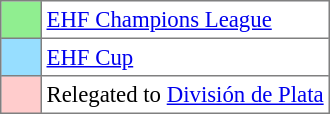<table bgcolor="#f7f8ff" cellpadding="3" cellspacing="0" border="1" style="font-size: 95%; border: gray solid 1px; border-collapse: collapse;text-align:center;">
<tr>
<td style="background: #90EE90;" width="20"></td>
<td bgcolor="#ffffff" align="left"><a href='#'>EHF Champions League</a></td>
</tr>
<tr>
<td style="background: #97DEFF;" width="20"></td>
<td bgcolor="#ffffff" align="left"><a href='#'>EHF Cup</a></td>
</tr>
<tr>
<td style="background: #FFCCCC" width="20"></td>
<td bgcolor="#ffffff" align="left">Relegated to <a href='#'>División de Plata</a></td>
</tr>
</table>
